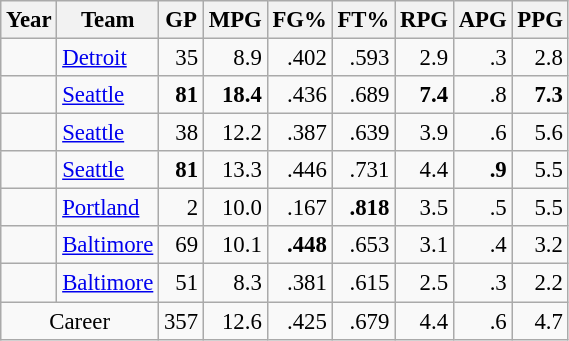<table class="wikitable sortable" style="font-size:95%; text-align:right;">
<tr>
<th>Year</th>
<th>Team</th>
<th>GP</th>
<th>MPG</th>
<th>FG%</th>
<th>FT%</th>
<th>RPG</th>
<th>APG</th>
<th>PPG</th>
</tr>
<tr>
<td style="text-align:left;"></td>
<td style="text-align:left;"><a href='#'>Detroit</a></td>
<td>35</td>
<td>8.9</td>
<td>.402</td>
<td>.593</td>
<td>2.9</td>
<td>.3</td>
<td>2.8</td>
</tr>
<tr>
<td style="text-align:left;"></td>
<td style="text-align:left;"><a href='#'>Seattle</a></td>
<td><strong>81</strong></td>
<td><strong>18.4</strong></td>
<td>.436</td>
<td>.689</td>
<td><strong>7.4</strong></td>
<td>.8</td>
<td><strong>7.3</strong></td>
</tr>
<tr>
<td style="text-align:left;"></td>
<td style="text-align:left;"><a href='#'>Seattle</a></td>
<td>38</td>
<td>12.2</td>
<td>.387</td>
<td>.639</td>
<td>3.9</td>
<td>.6</td>
<td>5.6</td>
</tr>
<tr>
<td style="text-align:left;"></td>
<td style="text-align:left;"><a href='#'>Seattle</a></td>
<td><strong>81</strong></td>
<td>13.3</td>
<td>.446</td>
<td>.731</td>
<td>4.4</td>
<td><strong>.9</strong></td>
<td>5.5</td>
</tr>
<tr>
<td style="text-align:left;"></td>
<td style="text-align:left;"><a href='#'>Portland</a></td>
<td>2</td>
<td>10.0</td>
<td>.167</td>
<td><strong>.818</strong></td>
<td>3.5</td>
<td>.5</td>
<td>5.5</td>
</tr>
<tr>
<td style="text-align:left;"></td>
<td style="text-align:left;"><a href='#'>Baltimore</a></td>
<td>69</td>
<td>10.1</td>
<td><strong>.448</strong></td>
<td>.653</td>
<td>3.1</td>
<td>.4</td>
<td>3.2</td>
</tr>
<tr>
<td style="text-align:left;"></td>
<td style="text-align:left;"><a href='#'>Baltimore</a></td>
<td>51</td>
<td>8.3</td>
<td>.381</td>
<td>.615</td>
<td>2.5</td>
<td>.3</td>
<td>2.2</td>
</tr>
<tr class="sortbottom">
<td style="text-align:center;" colspan="2">Career</td>
<td>357</td>
<td>12.6</td>
<td>.425</td>
<td>.679</td>
<td>4.4</td>
<td>.6</td>
<td>4.7</td>
</tr>
</table>
